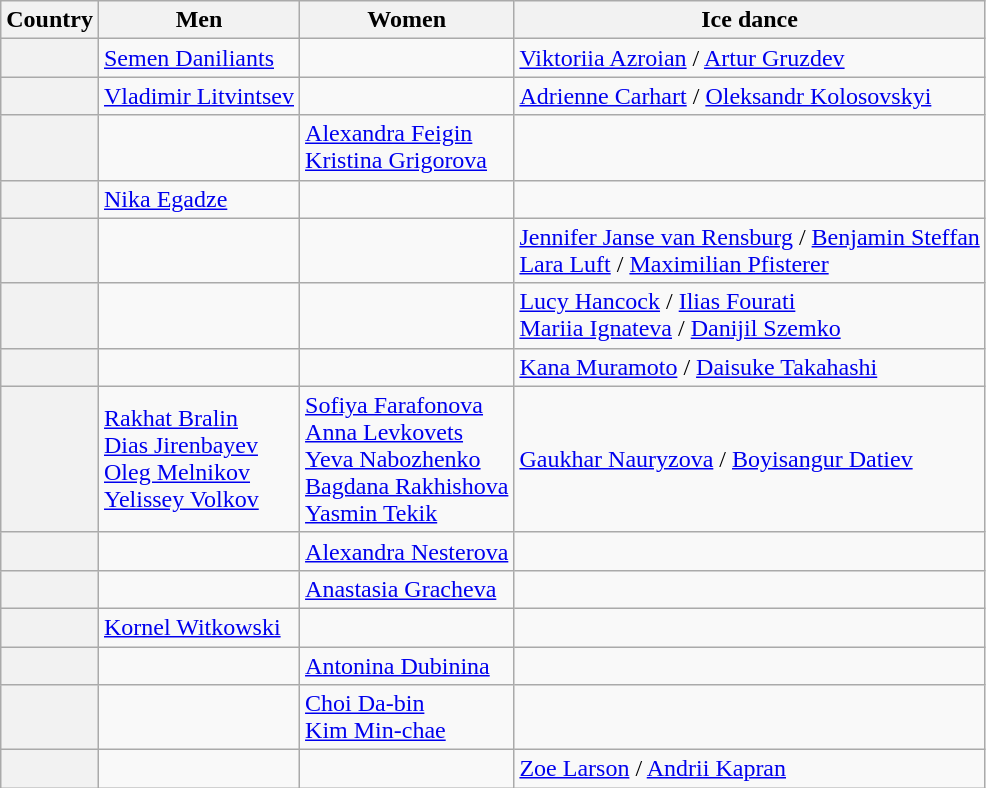<table class="wikitable unsortable" style="text-align:left;">
<tr>
<th scope="col">Country</th>
<th scope="col">Men</th>
<th scope="col">Women</th>
<th scope="col">Ice dance</th>
</tr>
<tr>
<th scope="row" style="text-align:left"></th>
<td><a href='#'>Semen Daniliants</a></td>
<td></td>
<td><a href='#'>Viktoriia Azroian</a> / <a href='#'>Artur Gruzdev</a></td>
</tr>
<tr>
<th scope="row" style="text-align:left"></th>
<td><a href='#'>Vladimir Litvintsev</a></td>
<td></td>
<td><a href='#'>Adrienne Carhart</a> / <a href='#'>Oleksandr Kolosovskyi</a></td>
</tr>
<tr>
<th scope="row" style="text-align:left"></th>
<td></td>
<td><a href='#'>Alexandra Feigin</a><br><a href='#'>Kristina Grigorova</a></td>
<td></td>
</tr>
<tr>
<th scope="row" style="text-align:left"></th>
<td><a href='#'>Nika Egadze</a></td>
<td></td>
<td></td>
</tr>
<tr>
<th scope="row" style="text-align:left"></th>
<td></td>
<td></td>
<td><a href='#'>Jennifer Janse van Rensburg</a> / <a href='#'>Benjamin Steffan</a><br><a href='#'>Lara Luft</a> / <a href='#'>Maximilian Pfisterer</a></td>
</tr>
<tr>
<th scope="row" style="text-align:left"></th>
<td></td>
<td></td>
<td><a href='#'>Lucy Hancock</a> / <a href='#'>Ilias Fourati</a><br><a href='#'>Mariia Ignateva</a> / <a href='#'>Danijil Szemko</a></td>
</tr>
<tr>
<th scope="row" style="text-align:left"></th>
<td></td>
<td></td>
<td><a href='#'>Kana Muramoto</a> / <a href='#'>Daisuke Takahashi</a></td>
</tr>
<tr>
<th scope="row" style="text-align:left"></th>
<td><a href='#'>Rakhat Bralin</a><br><a href='#'>Dias Jirenbayev</a><br><a href='#'>Oleg Melnikov</a><br><a href='#'>Yelissey Volkov</a></td>
<td><a href='#'>Sofiya Farafonova</a><br><a href='#'>Anna Levkovets</a><br><a href='#'>Yeva Nabozhenko</a><br><a href='#'>Bagdana Rakhishova</a><br><a href='#'>Yasmin Tekik</a></td>
<td><a href='#'>Gaukhar Nauryzova</a> / <a href='#'>Boyisangur Datiev</a></td>
</tr>
<tr>
<th scope="row" style="text-align:left"></th>
<td></td>
<td><a href='#'>Alexandra Nesterova</a></td>
<td></td>
</tr>
<tr>
<th scope="row" style="text-align:left"></th>
<td></td>
<td><a href='#'>Anastasia Gracheva</a></td>
<td></td>
</tr>
<tr>
<th scope="row" style="text-align:left"></th>
<td><a href='#'>Kornel Witkowski</a></td>
<td></td>
<td></td>
</tr>
<tr>
<th scope="row" style="text-align:left"></th>
<td></td>
<td><a href='#'>Antonina Dubinina</a></td>
<td></td>
</tr>
<tr>
<th scope="row" style="text-align:left"></th>
<td></td>
<td><a href='#'>Choi Da-bin</a><br><a href='#'>Kim Min-chae</a></td>
<td></td>
</tr>
<tr>
<th scope="row" style="text-align:left"></th>
<td></td>
<td></td>
<td><a href='#'>Zoe Larson</a> / <a href='#'>Andrii Kapran</a></td>
</tr>
</table>
